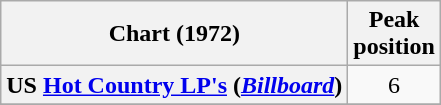<table class="wikitable plainrowheaders" style="text-align:center">
<tr>
<th scope="col">Chart (1972)</th>
<th scope="col">Peak<br>position</th>
</tr>
<tr>
<th scope = "row">US <a href='#'>Hot Country LP's</a> (<em><a href='#'>Billboard</a></em>)</th>
<td>6</td>
</tr>
<tr>
</tr>
</table>
